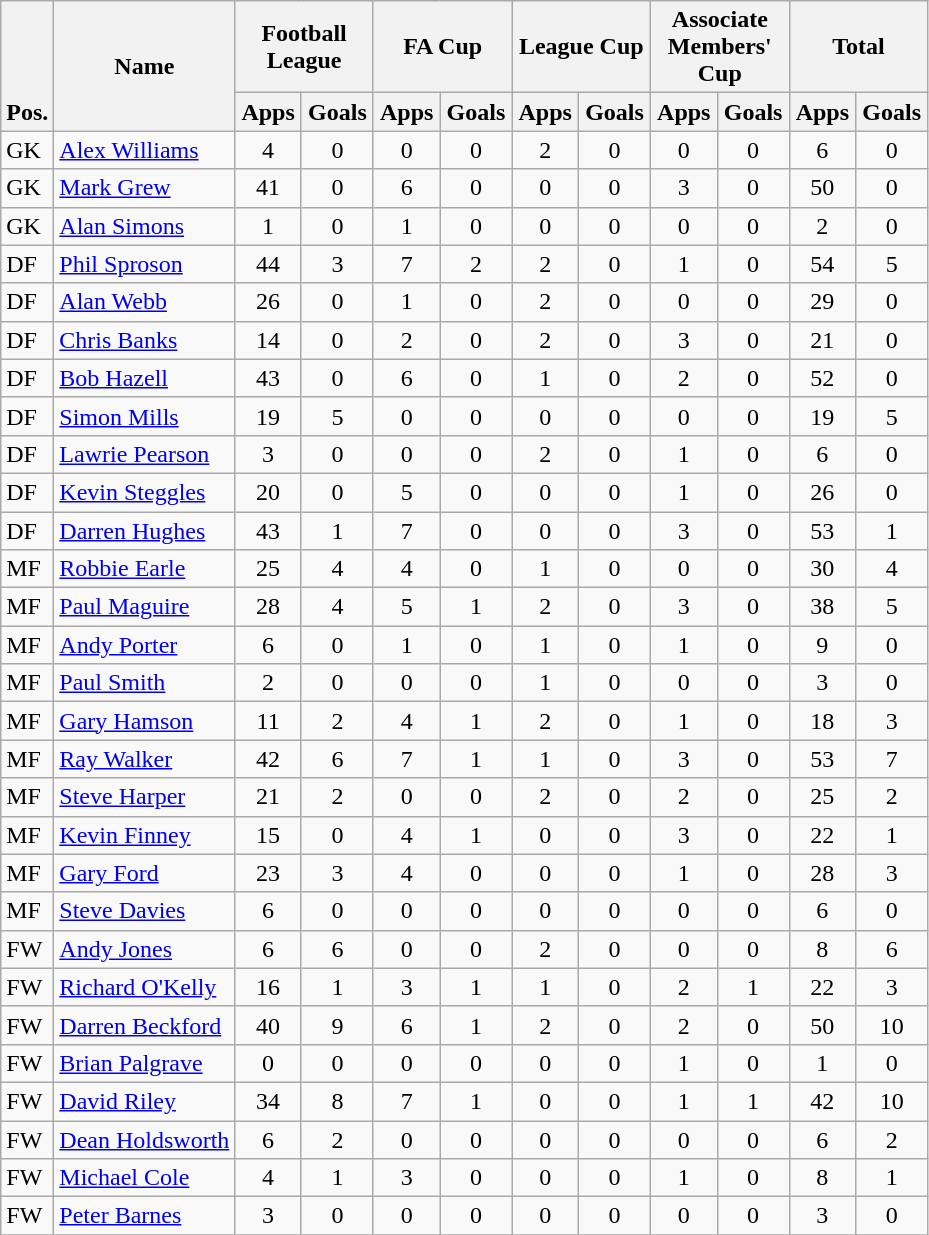<table class="wikitable" style="text-align:center">
<tr>
<th rowspan="2" valign="bottom">Pos.</th>
<th rowspan="2">Name</th>
<th colspan="2" width="85">Football League</th>
<th colspan="2" width="85">FA Cup</th>
<th colspan="2" width="85">League Cup</th>
<th colspan="2" width="85">Associate Members' Cup</th>
<th colspan="2" width="85">Total</th>
</tr>
<tr>
<th>Apps</th>
<th>Goals</th>
<th>Apps</th>
<th>Goals</th>
<th>Apps</th>
<th>Goals</th>
<th>Apps</th>
<th>Goals</th>
<th>Apps</th>
<th>Goals</th>
</tr>
<tr>
<td align="left">GK</td>
<td align="left"> <a href='#'>Alex Williams</a></td>
<td>4</td>
<td>0</td>
<td>0</td>
<td>0</td>
<td>2</td>
<td>0</td>
<td>0</td>
<td>0</td>
<td>6</td>
<td>0</td>
</tr>
<tr>
<td align="left">GK</td>
<td align="left"> <a href='#'>Mark Grew</a></td>
<td>41</td>
<td>0</td>
<td>6</td>
<td>0</td>
<td>0</td>
<td>0</td>
<td>3</td>
<td>0</td>
<td>50</td>
<td>0</td>
</tr>
<tr>
<td align="left">GK</td>
<td align="left"> <a href='#'>Alan Simons</a></td>
<td>1</td>
<td>0</td>
<td>1</td>
<td>0</td>
<td>0</td>
<td>0</td>
<td>0</td>
<td>0</td>
<td>2</td>
<td>0</td>
</tr>
<tr>
<td align="left">DF</td>
<td align="left"> <a href='#'>Phil Sproson</a></td>
<td>44</td>
<td>3</td>
<td>7</td>
<td>2</td>
<td>2</td>
<td>0</td>
<td>1</td>
<td>0</td>
<td>54</td>
<td>5</td>
</tr>
<tr>
<td align="left">DF</td>
<td align="left"> <a href='#'>Alan Webb</a></td>
<td>26</td>
<td>0</td>
<td>1</td>
<td>0</td>
<td>2</td>
<td>0</td>
<td>0</td>
<td>0</td>
<td>29</td>
<td>0</td>
</tr>
<tr>
<td align="left">DF</td>
<td align="left"> <a href='#'>Chris Banks</a></td>
<td>14</td>
<td>0</td>
<td>2</td>
<td>0</td>
<td>2</td>
<td>0</td>
<td>3</td>
<td>0</td>
<td>21</td>
<td>0</td>
</tr>
<tr>
<td align="left">DF</td>
<td align="left"> <a href='#'>Bob Hazell</a></td>
<td>43</td>
<td>0</td>
<td>6</td>
<td>0</td>
<td>1</td>
<td>0</td>
<td>2</td>
<td>0</td>
<td>52</td>
<td>0</td>
</tr>
<tr>
<td align="left">DF</td>
<td align="left"> <a href='#'>Simon Mills</a></td>
<td>19</td>
<td>5</td>
<td>0</td>
<td>0</td>
<td>0</td>
<td>0</td>
<td>0</td>
<td>0</td>
<td>19</td>
<td>5</td>
</tr>
<tr>
<td align="left">DF</td>
<td align="left"> <a href='#'>Lawrie Pearson</a></td>
<td>3</td>
<td>0</td>
<td>0</td>
<td>0</td>
<td>2</td>
<td>0</td>
<td>1</td>
<td>0</td>
<td>6</td>
<td>0</td>
</tr>
<tr>
<td align="left">DF</td>
<td align="left"> <a href='#'>Kevin Steggles</a></td>
<td>20</td>
<td>0</td>
<td>5</td>
<td>0</td>
<td>0</td>
<td>0</td>
<td>1</td>
<td>0</td>
<td>26</td>
<td>0</td>
</tr>
<tr>
<td align="left">DF</td>
<td align="left"> <a href='#'>Darren Hughes</a></td>
<td>43</td>
<td>1</td>
<td>7</td>
<td>0</td>
<td>0</td>
<td>0</td>
<td>3</td>
<td>0</td>
<td>53</td>
<td>1</td>
</tr>
<tr>
<td align="left">MF</td>
<td align="left"> <a href='#'>Robbie Earle</a></td>
<td>25</td>
<td>4</td>
<td>4</td>
<td>0</td>
<td>1</td>
<td>0</td>
<td>0</td>
<td>0</td>
<td>30</td>
<td>4</td>
</tr>
<tr>
<td align="left">MF</td>
<td align="left"> <a href='#'>Paul Maguire</a></td>
<td>28</td>
<td>4</td>
<td>5</td>
<td>1</td>
<td>2</td>
<td>0</td>
<td>3</td>
<td>0</td>
<td>38</td>
<td>5</td>
</tr>
<tr>
<td align="left">MF</td>
<td align="left"> <a href='#'>Andy Porter</a></td>
<td>6</td>
<td>0</td>
<td>1</td>
<td>0</td>
<td>1</td>
<td>0</td>
<td>1</td>
<td>0</td>
<td>9</td>
<td>0</td>
</tr>
<tr>
<td align="left">MF</td>
<td align="left"> <a href='#'>Paul Smith</a></td>
<td>2</td>
<td>0</td>
<td>0</td>
<td>0</td>
<td>1</td>
<td>0</td>
<td>0</td>
<td>0</td>
<td>3</td>
<td>0</td>
</tr>
<tr>
<td align="left">MF</td>
<td align="left"> <a href='#'>Gary Hamson</a></td>
<td>11</td>
<td>2</td>
<td>4</td>
<td>1</td>
<td>2</td>
<td>0</td>
<td>1</td>
<td>0</td>
<td>18</td>
<td>3</td>
</tr>
<tr>
<td align="left">MF</td>
<td align="left"> <a href='#'>Ray Walker</a></td>
<td>42</td>
<td>6</td>
<td>7</td>
<td>1</td>
<td>1</td>
<td>0</td>
<td>3</td>
<td>0</td>
<td>53</td>
<td>7</td>
</tr>
<tr>
<td align="left">MF</td>
<td align="left"> <a href='#'>Steve Harper</a></td>
<td>21</td>
<td>2</td>
<td>0</td>
<td>0</td>
<td>2</td>
<td>0</td>
<td>2</td>
<td>0</td>
<td>25</td>
<td>2</td>
</tr>
<tr>
<td align="left">MF</td>
<td align="left"> <a href='#'>Kevin Finney</a></td>
<td>15</td>
<td>0</td>
<td>4</td>
<td>1</td>
<td>0</td>
<td>0</td>
<td>3</td>
<td>0</td>
<td>22</td>
<td>1</td>
</tr>
<tr>
<td align="left">MF</td>
<td align="left"> <a href='#'>Gary Ford</a></td>
<td>23</td>
<td>3</td>
<td>4</td>
<td>0</td>
<td>0</td>
<td>0</td>
<td>1</td>
<td>0</td>
<td>28</td>
<td>3</td>
</tr>
<tr>
<td align="left">MF</td>
<td align="left"> <a href='#'>Steve Davies</a></td>
<td>6</td>
<td>0</td>
<td>0</td>
<td>0</td>
<td>0</td>
<td>0</td>
<td>0</td>
<td>0</td>
<td>6</td>
<td>0</td>
</tr>
<tr>
<td align="left">FW</td>
<td align="left"> <a href='#'>Andy Jones</a></td>
<td>6</td>
<td>6</td>
<td>0</td>
<td>0</td>
<td>2</td>
<td>0</td>
<td>0</td>
<td>0</td>
<td>8</td>
<td>6</td>
</tr>
<tr>
<td align="left">FW</td>
<td align="left"> <a href='#'>Richard O'Kelly</a></td>
<td>16</td>
<td>1</td>
<td>3</td>
<td>1</td>
<td>1</td>
<td>0</td>
<td>2</td>
<td>1</td>
<td>22</td>
<td>3</td>
</tr>
<tr>
<td align="left">FW</td>
<td align="left"> <a href='#'>Darren Beckford</a></td>
<td>40</td>
<td>9</td>
<td>6</td>
<td>1</td>
<td>2</td>
<td>0</td>
<td>2</td>
<td>0</td>
<td>50</td>
<td>10</td>
</tr>
<tr>
<td align="left">FW</td>
<td align="left"> <a href='#'>Brian Palgrave</a></td>
<td>0</td>
<td>0</td>
<td>0</td>
<td>0</td>
<td>0</td>
<td>0</td>
<td>1</td>
<td>0</td>
<td>1</td>
<td>0</td>
</tr>
<tr>
<td align="left">FW</td>
<td align="left"> <a href='#'>David Riley</a></td>
<td>34</td>
<td>8</td>
<td>7</td>
<td>1</td>
<td>0</td>
<td>0</td>
<td>1</td>
<td>1</td>
<td>42</td>
<td>10</td>
</tr>
<tr>
<td align="left">FW</td>
<td align="left"> <a href='#'>Dean Holdsworth</a></td>
<td>6</td>
<td>2</td>
<td>0</td>
<td>0</td>
<td>0</td>
<td>0</td>
<td>0</td>
<td>0</td>
<td>6</td>
<td>2</td>
</tr>
<tr>
<td align="left">FW</td>
<td align="left"> <a href='#'>Michael Cole</a></td>
<td>4</td>
<td>1</td>
<td>3</td>
<td>0</td>
<td>0</td>
<td>0</td>
<td>1</td>
<td>0</td>
<td>8</td>
<td>1</td>
</tr>
<tr>
<td align="left">FW</td>
<td align="left"> <a href='#'>Peter Barnes</a></td>
<td>3</td>
<td>0</td>
<td>0</td>
<td>0</td>
<td>0</td>
<td>0</td>
<td>0</td>
<td>0</td>
<td>3</td>
<td>0</td>
</tr>
<tr>
</tr>
</table>
